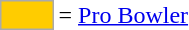<table>
<tr>
<td style="background:#fc0; border:1px solid #aaa; width:2em;"></td>
<td>= <a href='#'>Pro Bowler</a></td>
</tr>
</table>
